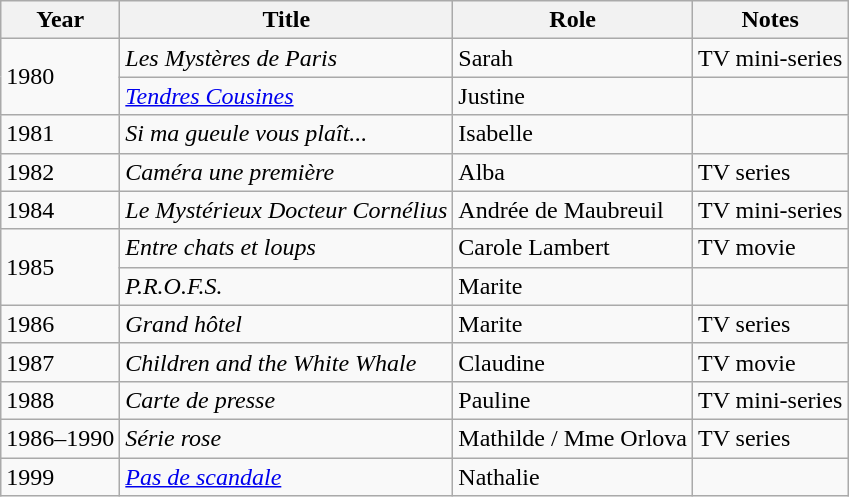<table class="wikitable">
<tr>
<th>Year</th>
<th>Title</th>
<th>Role</th>
<th>Notes</th>
</tr>
<tr>
<td rowspan=2>1980</td>
<td><em>Les Mystères de Paris</em></td>
<td>Sarah</td>
<td>TV mini-series</td>
</tr>
<tr>
<td><em><a href='#'>Tendres Cousines</a></em></td>
<td>Justine</td>
<td></td>
</tr>
<tr>
<td>1981</td>
<td><em>Si ma gueule vous plaît...</em></td>
<td>Isabelle</td>
<td></td>
</tr>
<tr>
<td>1982</td>
<td><em>Caméra une première</em></td>
<td>Alba</td>
<td>TV series</td>
</tr>
<tr>
<td>1984</td>
<td><em>Le Mystérieux Docteur Cornélius</em></td>
<td>Andrée de Maubreuil</td>
<td>TV mini-series</td>
</tr>
<tr>
<td rowspan=2>1985</td>
<td><em>Entre chats et loups</em></td>
<td>Carole Lambert</td>
<td>TV movie</td>
</tr>
<tr>
<td><em>P.R.O.F.S.</em></td>
<td>Marite</td>
<td></td>
</tr>
<tr>
<td>1986</td>
<td><em>Grand hôtel</em></td>
<td>Marite</td>
<td>TV series</td>
</tr>
<tr>
<td>1987</td>
<td><em>Children and the White Whale</em></td>
<td>Claudine</td>
<td>TV movie</td>
</tr>
<tr>
<td>1988</td>
<td><em>Carte de presse</em></td>
<td>Pauline</td>
<td>TV mini-series</td>
</tr>
<tr>
<td>1986–1990</td>
<td><em>Série rose</em></td>
<td>Mathilde / Mme Orlova</td>
<td>TV series</td>
</tr>
<tr>
<td>1999</td>
<td><em><a href='#'>Pas de scandale</a></em></td>
<td>Nathalie</td>
<td></td>
</tr>
</table>
